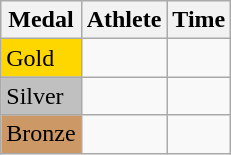<table class="wikitable">
<tr>
<th>Medal</th>
<th>Athlete</th>
<th>Time</th>
</tr>
<tr>
<td bgcolor="gold">Gold</td>
<td></td>
<td></td>
</tr>
<tr>
<td bgcolor="silver">Silver</td>
<td></td>
<td></td>
</tr>
<tr>
<td bgcolor="CC9966">Bronze</td>
<td></td>
<td></td>
</tr>
</table>
